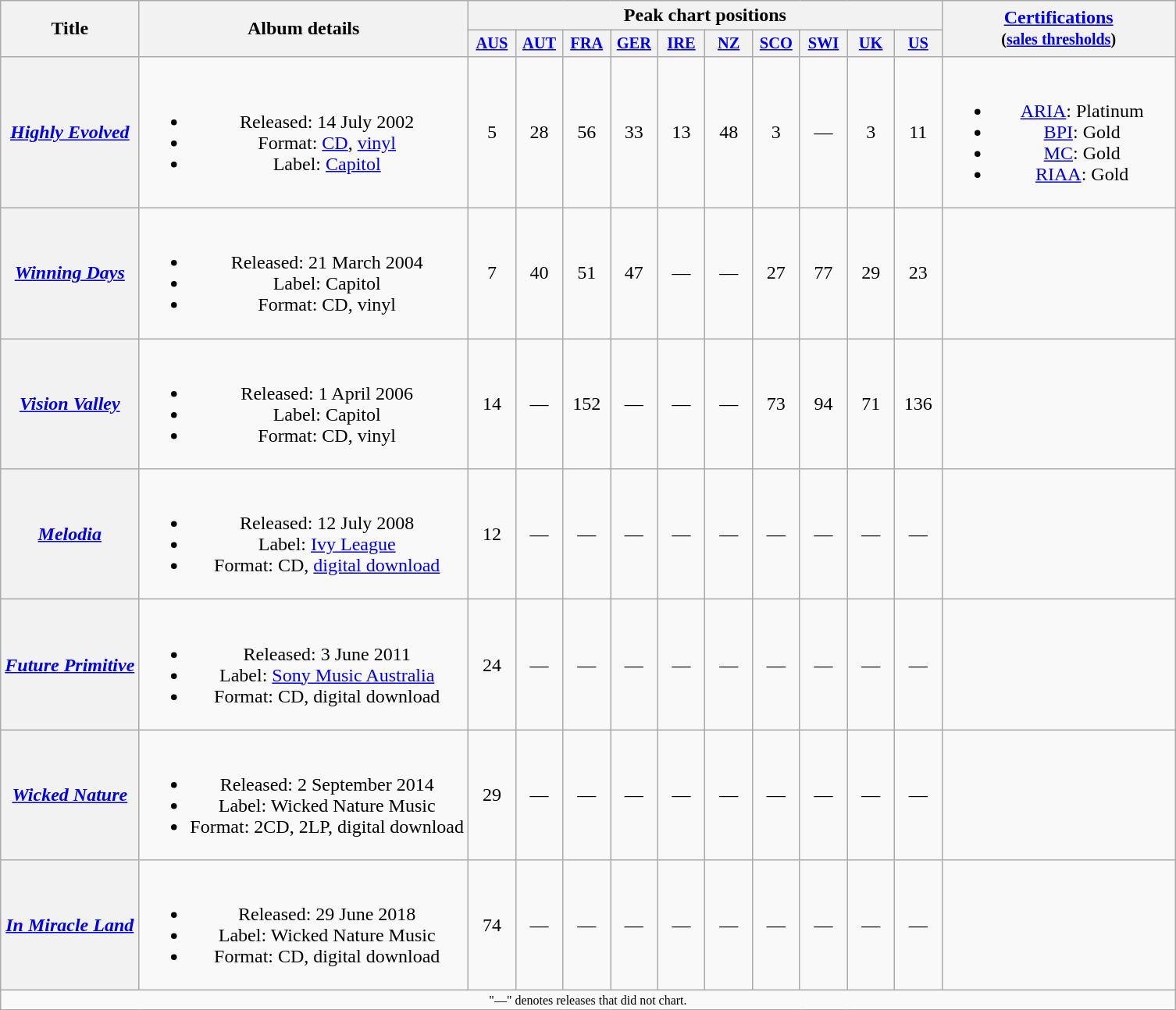<table class="wikitable plainrowheaders" style="text-align:center;">
<tr>
<th scope="col" rowspan="2">Title</th>
<th scope="col" rowspan="2">Album details</th>
<th scope="col" colspan="10">Peak chart positions</th>
<th scope="col" rowspan="2" style="width:12em;"><a href='#'>Certifications</a><br><small>(<a href='#'>sales thresholds</a>)</small></th>
</tr>
<tr>
<th scope="col" style="width:2.5em;font-size:85%;"><a href='#'>AUS</a><br></th>
<th scope="col" style="width:2.5em;font-size:85%;"><a href='#'>AUT</a><br></th>
<th scope="col" style="width:2.5em;font-size:85%;"><a href='#'>FRA</a><br></th>
<th scope="col" style="width:2.5em;font-size:85%;"><a href='#'>GER</a><br></th>
<th scope="col" style="width:2.5em;font-size:85%;"><a href='#'>IRE</a><br></th>
<th scope="col" style="width:2.5em;font-size:85%;"><a href='#'>NZ</a><br></th>
<th scope="col" style="width:2.5em;font-size:85%;"><a href='#'>SCO</a><br></th>
<th scope="col" style="width:2.5em;font-size:85%;"><a href='#'>SWI</a><br></th>
<th scope="col" style="width:2.5em;font-size:85%;"><a href='#'>UK</a><br></th>
<th scope="col" style="width:2.5em;font-size:85%;"><a href='#'>US</a><br></th>
</tr>
<tr>
<th scope="row"><em><a href='#'>Highly Evolved</a></em></th>
<td><br><ul><li>Released: 14 July 2002</li><li>Format: <a href='#'>CD</a>, <a href='#'>vinyl</a></li><li>Label: <a href='#'>Capitol</a></li></ul></td>
<td>5</td>
<td>28</td>
<td>56</td>
<td>33</td>
<td>13</td>
<td>48</td>
<td>3</td>
<td>—</td>
<td>3</td>
<td>11</td>
<td><br><ul><li><a href='#'>ARIA</a>: Platinum</li><li><a href='#'>BPI</a>: Gold</li><li><a href='#'>MC</a>: Gold</li><li><a href='#'>RIAA</a>: Gold</li></ul></td>
</tr>
<tr>
<th scope="row"><em><a href='#'>Winning Days</a></em></th>
<td><br><ul><li>Released: 21 March 2004</li><li>Label: Capitol</li><li>Format: CD, vinyl</li></ul></td>
<td>7</td>
<td>40</td>
<td>51</td>
<td>47</td>
<td>—</td>
<td>—</td>
<td>27</td>
<td>77</td>
<td>29</td>
<td>23</td>
<td></td>
</tr>
<tr>
<th scope="row"><em><a href='#'>Vision Valley</a></em></th>
<td><br><ul><li>Released: 1 April 2006</li><li>Label: Capitol</li><li>Format: CD, vinyl</li></ul></td>
<td>14</td>
<td>—</td>
<td>152</td>
<td>—</td>
<td>—</td>
<td>—</td>
<td>73</td>
<td>94</td>
<td>71</td>
<td>136</td>
<td></td>
</tr>
<tr>
<th scope="row"><em><a href='#'>Melodia</a></em></th>
<td><br><ul><li>Released: 12 July 2008</li><li>Label: <a href='#'>Ivy League</a></li><li>Format: CD, <a href='#'>digital download</a></li></ul></td>
<td>12</td>
<td>—</td>
<td>—</td>
<td>—</td>
<td>—</td>
<td>—</td>
<td>—</td>
<td>—</td>
<td>—</td>
<td>—</td>
<td></td>
</tr>
<tr>
<th scope="row"><em><a href='#'>Future Primitive</a></em></th>
<td><br><ul><li>Released: 3 June 2011</li><li>Label: <a href='#'>Sony Music Australia</a></li><li>Format: CD, digital download</li></ul></td>
<td>24</td>
<td>—</td>
<td>—</td>
<td>—</td>
<td>—</td>
<td>—</td>
<td>—</td>
<td>—</td>
<td>—</td>
<td>—</td>
<td></td>
</tr>
<tr>
<th scope="row"><em><a href='#'>Wicked Nature</a></em></th>
<td><br><ul><li>Released: 2 September 2014</li><li>Label: Wicked Nature Music</li><li>Format: 2CD, 2LP, digital download</li></ul></td>
<td>29</td>
<td>—</td>
<td>—</td>
<td>—</td>
<td>—</td>
<td>—</td>
<td>—</td>
<td>—</td>
<td>—</td>
<td>—</td>
<td></td>
</tr>
<tr>
<th scope="row"><em><a href='#'>In Miracle Land</a></em></th>
<td><br><ul><li>Released: 29 June 2018</li><li>Label: Wicked Nature Music</li><li>Format: CD, digital download</li></ul></td>
<td>74</td>
<td>—</td>
<td>—</td>
<td>—</td>
<td>—</td>
<td>—</td>
<td>—</td>
<td>—</td>
<td>—</td>
<td>—</td>
<td></td>
</tr>
<tr>
<td colspan="14" align="center" style="font-size: 8pt">"—" denotes releases that did not chart.</td>
</tr>
</table>
